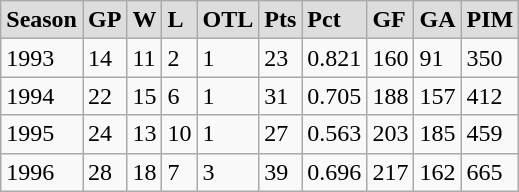<table class="wikitable">
<tr style="font-weight:bold; background-color:#dddddd;" |>
<td>Season</td>
<td>GP</td>
<td>W</td>
<td>L</td>
<td>OTL</td>
<td>Pts</td>
<td>Pct</td>
<td>GF</td>
<td>GA</td>
<td>PIM</td>
</tr>
<tr>
<td>1993</td>
<td>14</td>
<td>11</td>
<td>2</td>
<td>1</td>
<td>23</td>
<td>0.821</td>
<td>160</td>
<td>91</td>
<td>350</td>
</tr>
<tr>
<td>1994</td>
<td>22</td>
<td>15</td>
<td>6</td>
<td>1</td>
<td>31</td>
<td>0.705</td>
<td>188</td>
<td>157</td>
<td>412</td>
</tr>
<tr>
<td>1995</td>
<td>24</td>
<td>13</td>
<td>10</td>
<td>1</td>
<td>27</td>
<td>0.563</td>
<td>203</td>
<td>185</td>
<td>459</td>
</tr>
<tr>
<td>1996</td>
<td>28</td>
<td>18</td>
<td>7</td>
<td>3</td>
<td>39</td>
<td>0.696</td>
<td>217</td>
<td>162</td>
<td>665</td>
</tr>
</table>
